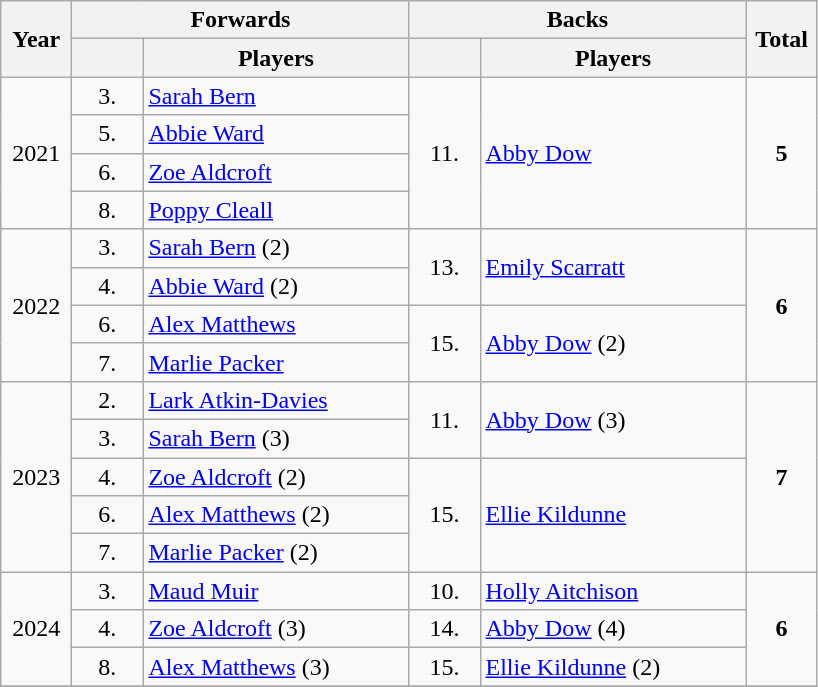<table class="wikitable">
<tr>
<th width=40 rowspan=2>Year</th>
<th colspan=2>Forwards</th>
<th colspan=2>Backs</th>
<th width=40 rowspan=2>Total</th>
</tr>
<tr>
<th width=40></th>
<th width=170>Players</th>
<th width=40></th>
<th width=170>Players</th>
</tr>
<tr>
<td align=center rowspan=4>2021</td>
<td align=center>3.</td>
<td><a href='#'>Sarah Bern</a></td>
<td align=center rowspan=4>11.</td>
<td rowspan=4><a href='#'>Abby Dow</a></td>
<td align=center rowspan=4><strong>5</strong></td>
</tr>
<tr>
<td align=center>5.</td>
<td><a href='#'>Abbie Ward</a></td>
</tr>
<tr>
<td align=center>6.</td>
<td><a href='#'>Zoe Aldcroft</a></td>
</tr>
<tr>
<td align=center>8.</td>
<td><a href='#'>Poppy Cleall</a></td>
</tr>
<tr>
<td align=center rowspan=4>2022</td>
<td align=center>3.</td>
<td><a href='#'>Sarah Bern</a> (2)</td>
<td align=center rowspan=2>13.</td>
<td rowspan=2><a href='#'>Emily Scarratt</a></td>
<td align=center rowspan=4><strong>6</strong></td>
</tr>
<tr>
<td align=center>4.</td>
<td><a href='#'>Abbie Ward</a> (2)</td>
</tr>
<tr>
<td align=center>6.</td>
<td><a href='#'>Alex Matthews</a></td>
<td align=center rowspan=2>15.</td>
<td rowspan=2><a href='#'>Abby Dow</a> (2)</td>
</tr>
<tr>
<td align=center>7.</td>
<td><a href='#'>Marlie Packer</a></td>
</tr>
<tr>
<td align=center rowspan=5>2023</td>
<td align=center>2.</td>
<td><a href='#'>Lark Atkin-Davies</a></td>
<td align=center rowspan=2>11.</td>
<td rowspan=2><a href='#'>Abby Dow</a> (3)</td>
<td align=center rowspan=5><strong>7</strong></td>
</tr>
<tr>
<td align=center>3.</td>
<td><a href='#'>Sarah Bern</a> (3)</td>
</tr>
<tr>
<td align=center>4.</td>
<td><a href='#'>Zoe Aldcroft</a> (2)</td>
<td align=center rowspan=3>15.</td>
<td rowspan=3><a href='#'>Ellie Kildunne</a></td>
</tr>
<tr>
<td align=center>6.</td>
<td><a href='#'>Alex Matthews</a> (2)</td>
</tr>
<tr>
<td align=center>7.</td>
<td><a href='#'>Marlie Packer</a> (2)</td>
</tr>
<tr>
<td align=center rowspan=3>2024</td>
<td align=center>3.</td>
<td><a href='#'>Maud Muir</a></td>
<td align=center>10.</td>
<td><a href='#'>Holly Aitchison</a></td>
<td align=center rowspan=3><strong>6</strong></td>
</tr>
<tr>
<td align=center>4.</td>
<td><a href='#'>Zoe Aldcroft</a> (3)</td>
<td align=center>14.</td>
<td><a href='#'>Abby Dow</a> (4)</td>
</tr>
<tr>
<td align=center>8.</td>
<td><a href='#'>Alex Matthews</a> (3)</td>
<td align=center>15.</td>
<td><a href='#'>Ellie Kildunne</a> (2)</td>
</tr>
<tr>
</tr>
</table>
